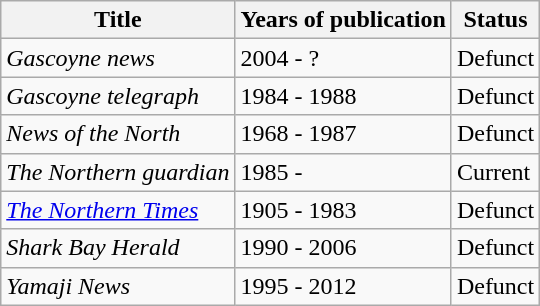<table class="wikitable sortable">
<tr>
<th>Title</th>
<th>Years of publication</th>
<th>Status</th>
</tr>
<tr>
<td><em>Gascoyne news</em></td>
<td>2004 - ?</td>
<td>Defunct</td>
</tr>
<tr>
<td><em>Gascoyne telegraph</em></td>
<td>1984 - 1988</td>
<td>Defunct</td>
</tr>
<tr>
<td><em>News of the North</em></td>
<td>1968 - 1987</td>
<td>Defunct</td>
</tr>
<tr>
<td><em>The Northern guardian</em></td>
<td>1985 -</td>
<td>Current</td>
</tr>
<tr>
<td><em><a href='#'>The Northern Times</a></em></td>
<td>1905 - 1983</td>
<td>Defunct</td>
</tr>
<tr>
<td><em>Shark Bay Herald</em></td>
<td>1990 - 2006</td>
<td>Defunct</td>
</tr>
<tr>
<td><em>Yamaji News</em></td>
<td>1995 - 2012</td>
<td>Defunct</td>
</tr>
</table>
